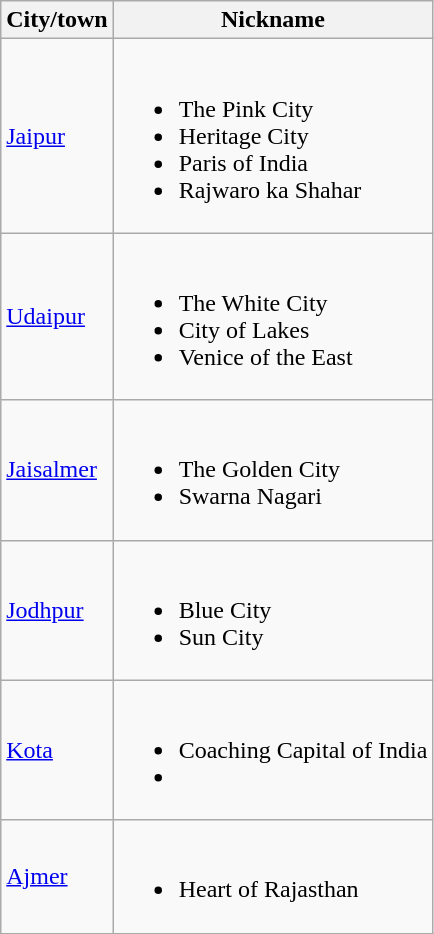<table class="wikitable sortable">
<tr>
<th>City/town</th>
<th>Nickname</th>
</tr>
<tr>
<td><a href='#'>Jaipur</a></td>
<td><br><ul><li>The Pink City </li><li>Heritage City</li><li>Paris of India</li><li>Rajwaro ka Shahar</li></ul></td>
</tr>
<tr>
<td><a href='#'>Udaipur</a></td>
<td><br><ul><li>The White City</li><li>City of Lakes</li><li>Venice of the East</li></ul></td>
</tr>
<tr>
<td><a href='#'>Jaisalmer</a></td>
<td><br><ul><li>The Golden City</li><li>Swarna Nagari </li></ul></td>
</tr>
<tr>
<td><a href='#'>Jodhpur</a></td>
<td><br><ul><li>Blue City</li><li>Sun City</li></ul></td>
</tr>
<tr>
<td><a href='#'>Kota</a></td>
<td><br><ul><li>Coaching Capital of India</li><li></li></ul></td>
</tr>
<tr>
<td><a href='#'>Ajmer</a></td>
<td><br><ul><li>Heart of Rajasthan</li></ul></td>
</tr>
</table>
